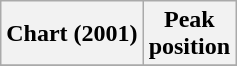<table class="wikitable plainrowheaders">
<tr>
<th>Chart (2001)</th>
<th>Peak<br>position</th>
</tr>
<tr>
</tr>
</table>
